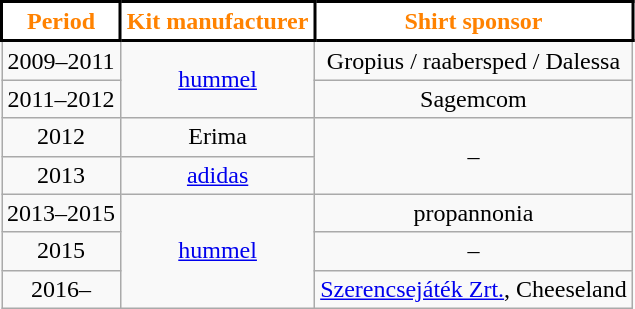<table class="wikitable" style="text-align:center; margin-left:1em">
<tr>
<th style="color:#FF8200; background:white; border:2px solid black">Period</th>
<th style="color:#FF8200; background:white; border:2px solid black">Kit manufacturer</th>
<th style="color:#FF8200; background:white; border:2px solid black">Shirt sponsor</th>
</tr>
<tr>
<td>2009–2011</td>
<td rowspan=2><a href='#'>hummel</a></td>
<td>Gropius / raabersped / Dalessa</td>
</tr>
<tr>
<td>2011–2012</td>
<td>Sagemcom</td>
</tr>
<tr>
<td>2012</td>
<td>Erima</td>
<td rowspan=2>–</td>
</tr>
<tr>
<td>2013</td>
<td><a href='#'>adidas</a></td>
</tr>
<tr>
<td>2013–2015</td>
<td rowspan=3><a href='#'>hummel</a></td>
<td>propannonia</td>
</tr>
<tr>
<td>2015</td>
<td>–</td>
</tr>
<tr>
<td>2016–</td>
<td><a href='#'>Szerencsejáték Zrt.</a>, Cheeseland</td>
</tr>
</table>
